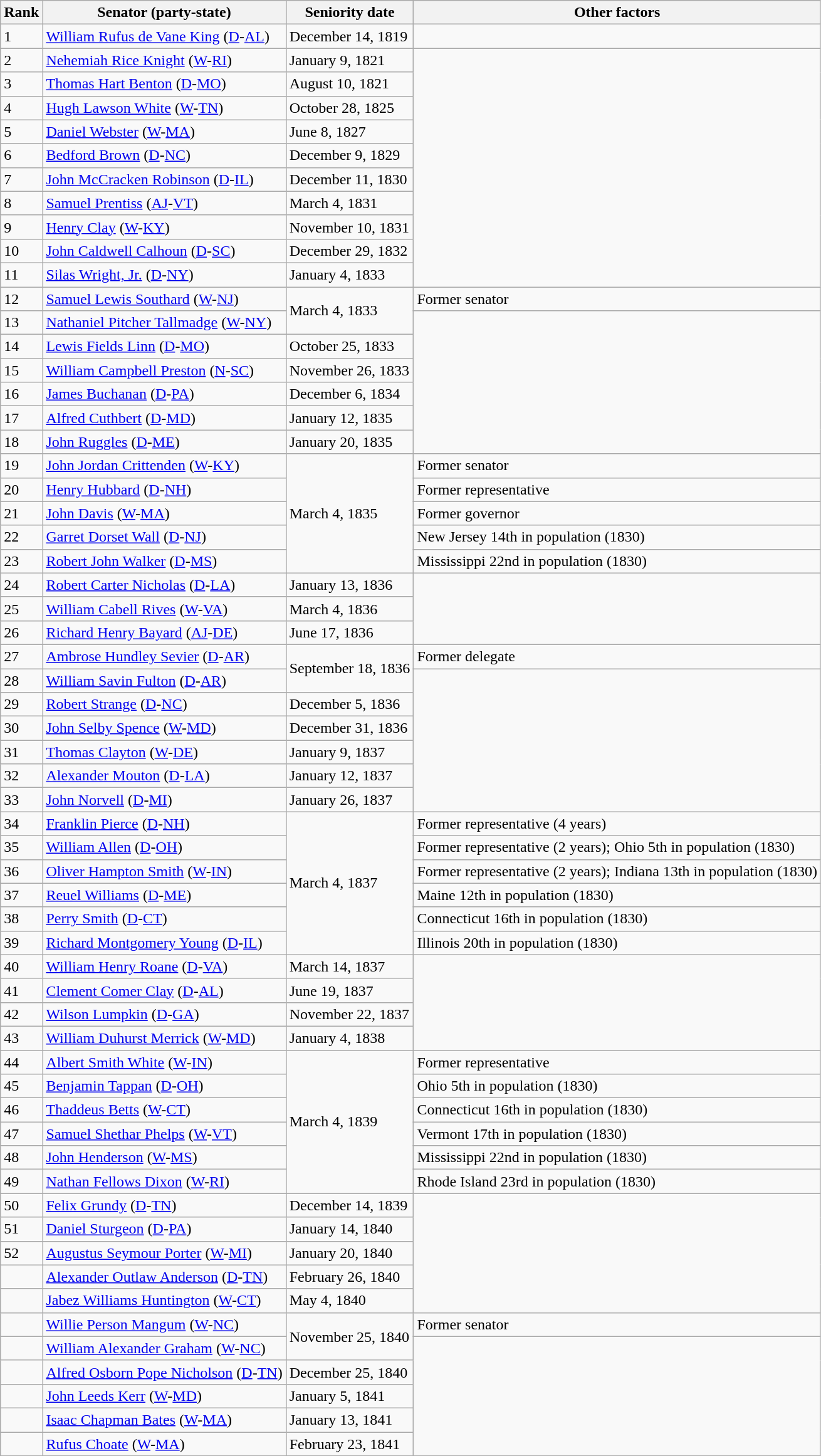<table class=wikitable>
<tr valign=bottom>
<th>Rank</th>
<th>Senator (party-state)</th>
<th>Seniority date</th>
<th>Other factors</th>
</tr>
<tr>
<td>1</td>
<td><a href='#'>William Rufus de Vane King</a> (<a href='#'>D</a>-<a href='#'>AL</a>)</td>
<td>December 14, 1819</td>
<td></td>
</tr>
<tr>
<td>2</td>
<td><a href='#'>Nehemiah Rice Knight</a> (<a href='#'>W</a>-<a href='#'>RI</a>)</td>
<td>January 9, 1821</td>
</tr>
<tr>
<td>3</td>
<td><a href='#'>Thomas Hart Benton</a> (<a href='#'>D</a>-<a href='#'>MO</a>)</td>
<td>August 10, 1821</td>
</tr>
<tr>
<td>4</td>
<td><a href='#'>Hugh Lawson White</a> (<a href='#'>W</a>-<a href='#'>TN</a>)</td>
<td>October 28, 1825</td>
</tr>
<tr>
<td>5</td>
<td><a href='#'>Daniel Webster</a> (<a href='#'>W</a>-<a href='#'>MA</a>)</td>
<td>June 8, 1827</td>
</tr>
<tr>
<td>6</td>
<td><a href='#'>Bedford Brown</a> (<a href='#'>D</a>-<a href='#'>NC</a>)</td>
<td>December 9, 1829</td>
</tr>
<tr>
<td>7</td>
<td><a href='#'>John McCracken Robinson</a> (<a href='#'>D</a>-<a href='#'>IL</a>)</td>
<td>December 11, 1830</td>
</tr>
<tr>
<td>8</td>
<td><a href='#'>Samuel Prentiss</a> (<a href='#'>AJ</a>-<a href='#'>VT</a>)</td>
<td>March 4, 1831</td>
</tr>
<tr>
<td>9</td>
<td><a href='#'>Henry Clay</a> (<a href='#'>W</a>-<a href='#'>KY</a>)</td>
<td>November 10, 1831</td>
</tr>
<tr>
<td>10</td>
<td><a href='#'>John Caldwell Calhoun</a> (<a href='#'>D</a>-<a href='#'>SC</a>)</td>
<td>December 29, 1832</td>
</tr>
<tr>
<td>11</td>
<td><a href='#'>Silas Wright, Jr.</a> (<a href='#'>D</a>-<a href='#'>NY</a>)</td>
<td>January 4, 1833</td>
</tr>
<tr>
<td>12</td>
<td><a href='#'>Samuel Lewis Southard</a> (<a href='#'>W</a>-<a href='#'>NJ</a>)</td>
<td rowspan=2>March 4, 1833</td>
<td>Former senator</td>
</tr>
<tr>
<td>13</td>
<td><a href='#'>Nathaniel Pitcher Tallmadge</a> (<a href='#'>W</a>-<a href='#'>NY</a>)</td>
</tr>
<tr>
<td>14</td>
<td><a href='#'>Lewis Fields Linn</a> (<a href='#'>D</a>-<a href='#'>MO</a>)</td>
<td>October 25, 1833</td>
</tr>
<tr>
<td>15</td>
<td><a href='#'>William Campbell Preston</a> (<a href='#'>N</a>-<a href='#'>SC</a>)</td>
<td>November 26, 1833</td>
</tr>
<tr>
<td>16</td>
<td><a href='#'>James Buchanan</a> (<a href='#'>D</a>-<a href='#'>PA</a>)</td>
<td>December 6, 1834</td>
</tr>
<tr>
<td>17</td>
<td><a href='#'>Alfred Cuthbert</a> (<a href='#'>D</a>-<a href='#'>MD</a>)</td>
<td>January 12, 1835</td>
</tr>
<tr>
<td>18</td>
<td><a href='#'>John Ruggles</a> (<a href='#'>D</a>-<a href='#'>ME</a>)</td>
<td>January 20, 1835</td>
</tr>
<tr>
<td>19</td>
<td><a href='#'>John Jordan Crittenden</a> (<a href='#'>W</a>-<a href='#'>KY</a>)</td>
<td rowspan=5>March 4, 1835</td>
<td>Former senator</td>
</tr>
<tr>
<td>20</td>
<td><a href='#'>Henry Hubbard</a> (<a href='#'>D</a>-<a href='#'>NH</a>)</td>
<td>Former representative</td>
</tr>
<tr>
<td>21</td>
<td><a href='#'>John Davis</a> (<a href='#'>W</a>-<a href='#'>MA</a>)</td>
<td>Former governor</td>
</tr>
<tr>
<td>22</td>
<td><a href='#'>Garret Dorset Wall</a> (<a href='#'>D</a>-<a href='#'>NJ</a>)</td>
<td>New Jersey 14th in population (1830)</td>
</tr>
<tr>
<td>23</td>
<td><a href='#'>Robert John Walker</a> (<a href='#'>D</a>-<a href='#'>MS</a>)</td>
<td>Mississippi 22nd in population (1830)</td>
</tr>
<tr>
<td>24</td>
<td><a href='#'>Robert Carter Nicholas</a> (<a href='#'>D</a>-<a href='#'>LA</a>)</td>
<td>January 13, 1836</td>
</tr>
<tr>
<td>25</td>
<td><a href='#'>William Cabell Rives</a> (<a href='#'>W</a>-<a href='#'>VA</a>)</td>
<td>March 4, 1836</td>
</tr>
<tr>
<td>26</td>
<td><a href='#'>Richard Henry Bayard</a> (<a href='#'>AJ</a>-<a href='#'>DE</a>)</td>
<td>June 17, 1836</td>
</tr>
<tr>
<td>27</td>
<td><a href='#'>Ambrose Hundley Sevier</a> (<a href='#'>D</a>-<a href='#'>AR</a>)</td>
<td rowspan=2>September 18, 1836</td>
<td>Former delegate</td>
</tr>
<tr>
<td>28</td>
<td><a href='#'>William Savin Fulton</a> (<a href='#'>D</a>-<a href='#'>AR</a>)</td>
</tr>
<tr>
<td>29</td>
<td><a href='#'>Robert Strange</a> (<a href='#'>D</a>-<a href='#'>NC</a>)</td>
<td>December 5, 1836</td>
</tr>
<tr>
<td>30</td>
<td><a href='#'>John Selby Spence</a> (<a href='#'>W</a>-<a href='#'>MD</a>)</td>
<td>December 31, 1836</td>
</tr>
<tr>
<td>31</td>
<td><a href='#'>Thomas Clayton</a> (<a href='#'>W</a>-<a href='#'>DE</a>)</td>
<td>January 9, 1837</td>
</tr>
<tr>
<td>32</td>
<td><a href='#'>Alexander Mouton</a> (<a href='#'>D</a>-<a href='#'>LA</a>)</td>
<td>January 12, 1837</td>
</tr>
<tr>
<td>33</td>
<td><a href='#'>John Norvell</a> (<a href='#'>D</a>-<a href='#'>MI</a>)</td>
<td>January 26, 1837</td>
</tr>
<tr>
<td>34</td>
<td><a href='#'>Franklin Pierce</a> (<a href='#'>D</a>-<a href='#'>NH</a>)</td>
<td rowspan=6>March 4, 1837</td>
<td>Former representative (4 years)</td>
</tr>
<tr>
<td>35</td>
<td><a href='#'>William Allen</a> (<a href='#'>D</a>-<a href='#'>OH</a>)</td>
<td>Former representative (2 years); Ohio 5th in population (1830)</td>
</tr>
<tr>
<td>36</td>
<td><a href='#'>Oliver Hampton Smith</a> (<a href='#'>W</a>-<a href='#'>IN</a>)</td>
<td>Former representative (2 years); Indiana 13th in population (1830)</td>
</tr>
<tr>
<td>37</td>
<td><a href='#'>Reuel Williams</a> (<a href='#'>D</a>-<a href='#'>ME</a>)</td>
<td>Maine 12th in population (1830)</td>
</tr>
<tr>
<td>38</td>
<td><a href='#'>Perry Smith</a> (<a href='#'>D</a>-<a href='#'>CT</a>)</td>
<td>Connecticut 16th in population (1830)</td>
</tr>
<tr>
<td>39</td>
<td><a href='#'>Richard Montgomery Young</a> (<a href='#'>D</a>-<a href='#'>IL</a>)</td>
<td>Illinois 20th in population (1830)</td>
</tr>
<tr>
<td>40</td>
<td><a href='#'>William Henry Roane</a> (<a href='#'>D</a>-<a href='#'>VA</a>)</td>
<td>March 14, 1837</td>
</tr>
<tr>
<td>41</td>
<td><a href='#'>Clement Comer Clay</a> (<a href='#'>D</a>-<a href='#'>AL</a>)</td>
<td>June 19, 1837</td>
</tr>
<tr>
<td>42</td>
<td><a href='#'>Wilson Lumpkin</a> (<a href='#'>D</a>-<a href='#'>GA</a>)</td>
<td>November 22, 1837</td>
</tr>
<tr>
<td>43</td>
<td><a href='#'>William Duhurst Merrick</a> (<a href='#'>W</a>-<a href='#'>MD</a>)</td>
<td>January 4, 1838</td>
</tr>
<tr>
<td>44</td>
<td><a href='#'>Albert Smith White</a> (<a href='#'>W</a>-<a href='#'>IN</a>)</td>
<td rowspan=6>March 4, 1839</td>
<td>Former representative</td>
</tr>
<tr>
<td>45</td>
<td><a href='#'>Benjamin Tappan</a> (<a href='#'>D</a>-<a href='#'>OH</a>)</td>
<td>Ohio 5th in population (1830)</td>
</tr>
<tr>
<td>46</td>
<td><a href='#'>Thaddeus Betts</a> (<a href='#'>W</a>-<a href='#'>CT</a>)</td>
<td>Connecticut 16th in population (1830)</td>
</tr>
<tr>
<td>47</td>
<td><a href='#'>Samuel Shethar Phelps</a> (<a href='#'>W</a>-<a href='#'>VT</a>)</td>
<td>Vermont 17th in population (1830)</td>
</tr>
<tr>
<td>48</td>
<td><a href='#'>John Henderson</a> (<a href='#'>W</a>-<a href='#'>MS</a>)</td>
<td>Mississippi 22nd in population (1830)</td>
</tr>
<tr>
<td>49</td>
<td><a href='#'>Nathan Fellows Dixon</a> (<a href='#'>W</a>-<a href='#'>RI</a>)</td>
<td>Rhode Island 23rd in population (1830)</td>
</tr>
<tr>
<td>50</td>
<td><a href='#'>Felix Grundy</a> (<a href='#'>D</a>-<a href='#'>TN</a>)</td>
<td>December 14, 1839</td>
</tr>
<tr>
<td>51</td>
<td><a href='#'>Daniel Sturgeon</a> (<a href='#'>D</a>-<a href='#'>PA</a>)</td>
<td>January 14, 1840</td>
</tr>
<tr>
<td>52</td>
<td><a href='#'>Augustus Seymour Porter</a> (<a href='#'>W</a>-<a href='#'>MI</a>)</td>
<td>January 20, 1840</td>
</tr>
<tr>
<td></td>
<td><a href='#'>Alexander Outlaw Anderson</a> (<a href='#'>D</a>-<a href='#'>TN</a>)</td>
<td>February 26, 1840</td>
</tr>
<tr>
<td></td>
<td><a href='#'>Jabez Williams Huntington</a> (<a href='#'>W</a>-<a href='#'>CT</a>)</td>
<td>May 4, 1840</td>
</tr>
<tr>
<td></td>
<td><a href='#'>Willie Person Mangum</a> (<a href='#'>W</a>-<a href='#'>NC</a>)</td>
<td rowspan=2>November 25, 1840</td>
<td>Former senator</td>
</tr>
<tr>
<td></td>
<td><a href='#'>William Alexander Graham</a> (<a href='#'>W</a>-<a href='#'>NC</a>)</td>
</tr>
<tr>
<td></td>
<td><a href='#'>Alfred Osborn Pope Nicholson</a> (<a href='#'>D</a>-<a href='#'>TN</a>)</td>
<td>December 25, 1840</td>
</tr>
<tr>
<td></td>
<td><a href='#'>John Leeds Kerr</a> (<a href='#'>W</a>-<a href='#'>MD</a>)</td>
<td>January 5, 1841</td>
</tr>
<tr>
<td></td>
<td><a href='#'>Isaac Chapman Bates</a> (<a href='#'>W</a>-<a href='#'>MA</a>)</td>
<td>January 13, 1841</td>
</tr>
<tr>
<td></td>
<td><a href='#'>Rufus Choate</a> (<a href='#'>W</a>-<a href='#'>MA</a>)</td>
<td>February 23, 1841</td>
</tr>
<tr>
</tr>
</table>
